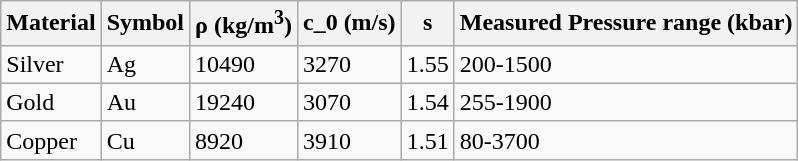<table class="wikitable">
<tr>
<th>Material</th>
<th>Symbol</th>
<th>ρ (kg/m<sup>3</sup>)</th>
<th>c_0 (m/s)</th>
<th>s</th>
<th>Measured Pressure range (kbar)</th>
</tr>
<tr>
<td>Silver</td>
<td>Ag</td>
<td>10490</td>
<td>3270</td>
<td>1.55</td>
<td>200-1500</td>
</tr>
<tr>
<td>Gold</td>
<td>Au</td>
<td>19240</td>
<td>3070</td>
<td>1.54</td>
<td>255-1900</td>
</tr>
<tr>
<td>Copper</td>
<td>Cu</td>
<td>8920</td>
<td>3910</td>
<td>1.51</td>
<td>80-3700</td>
</tr>
</table>
